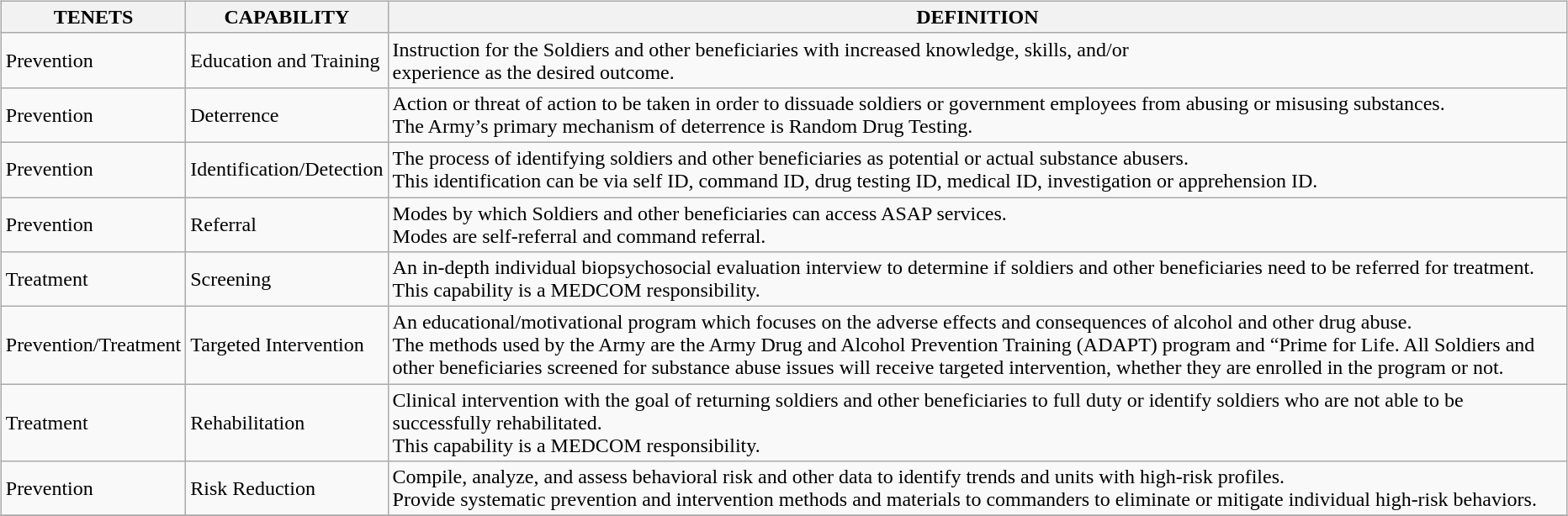<table>
<tr>
<td valign = "top"><br><table class="wikitable">
<tr>
<th>TENETS</th>
<th>CAPABILITY</th>
<th>DEFINITION</th>
</tr>
<tr>
<td>Prevention</td>
<td>Education and Training</td>
<td>Instruction for the Soldiers and other beneficiaries with increased knowledge, skills, and/or<br>experience as the desired outcome.</td>
</tr>
<tr>
<td>Prevention</td>
<td>Deterrence</td>
<td>Action or threat of action to be taken in order to dissuade soldiers or government employees from abusing or misusing substances.<br>The Army’s primary mechanism of deterrence is Random Drug Testing.</td>
</tr>
<tr>
<td>Prevention</td>
<td>Identification/Detection</td>
<td>The process of identifying soldiers and other beneficiaries as potential or actual substance abusers.<br>This identification can be via self ID, command ID, drug testing ID, medical ID, investigation or apprehension ID.</td>
</tr>
<tr>
<td>Prevention</td>
<td>Referral</td>
<td>Modes by which Soldiers and other beneficiaries can access ASAP services.<br>Modes are self-referral and command referral.</td>
</tr>
<tr>
<td>Treatment</td>
<td>Screening</td>
<td>An in-depth individual biopsychosocial evaluation interview to determine if soldiers and other beneficiaries need to be referred for treatment.<br>This capability is a MEDCOM responsibility.</td>
</tr>
<tr>
<td>Prevention/Treatment</td>
<td>Targeted Intervention</td>
<td>An educational/motivational program which focuses on the adverse effects and consequences of alcohol and other drug abuse.<br>The methods used by the Army are the Army Drug and Alcohol Prevention Training (ADAPT) program and “Prime for Life.
All Soldiers and other beneficiaries screened for substance abuse issues will receive targeted intervention,
whether they are enrolled in the program or not.</td>
</tr>
<tr>
<td>Treatment</td>
<td>Rehabilitation</td>
<td>Clinical intervention with the goal of returning soldiers and other beneficiaries to full duty or identify soldiers who are not able to be successfully rehabilitated.<br>This capability is a MEDCOM responsibility.</td>
</tr>
<tr>
<td>Prevention</td>
<td>Risk Reduction</td>
<td>Compile, analyze, and assess behavioral risk and other data to identify trends and units with high-risk profiles.<br>Provide systematic prevention and intervention methods and materials to commanders to eliminate or mitigate individual high-risk behaviors.</td>
</tr>
<tr>
</tr>
</table>
</td>
</tr>
<tr>
</tr>
</table>
